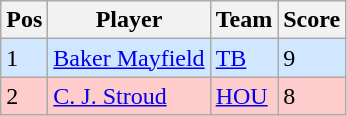<table class="wikitable">
<tr>
<th>Pos</th>
<th>Player</th>
<th>Team</th>
<th>Score</th>
</tr>
<tr>
<td style="background:#D0E7FF">1</td>
<td style="background:#D0E7FF"><a href='#'>Baker Mayfield</a></td>
<td style="background:#D0E7FF"><a href='#'>TB</a></td>
<td style="background:#D0E7FF">9</td>
</tr>
<tr>
<td style="background:#FFCCCC">2</td>
<td style="background:#FFCCCC"><a href='#'>C. J. Stroud</a></td>
<td style="background:#FFCCCC"><a href='#'>HOU</a></td>
<td style="background:#FFCCCC">8</td>
</tr>
</table>
